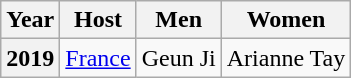<table class="wikitable">
<tr>
<th scope="col">Year</th>
<th scope="col">Host</th>
<th scope="col">Men</th>
<th scope="col">Women</th>
</tr>
<tr>
<th scope="row">2019</th>
<td><a href='#'>France</a></td>
<td> Geun Ji</td>
<td> Arianne Tay</td>
</tr>
</table>
